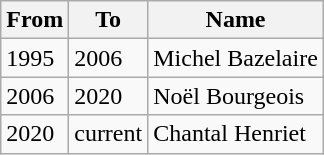<table class="wikitable">
<tr>
<th>From</th>
<th>To</th>
<th>Name</th>
</tr>
<tr>
<td>1995</td>
<td>2006</td>
<td>Michel Bazelaire</td>
</tr>
<tr>
<td>2006</td>
<td>2020</td>
<td>Noël Bourgeois</td>
</tr>
<tr>
<td>2020</td>
<td>current</td>
<td>Chantal Henriet</td>
</tr>
</table>
